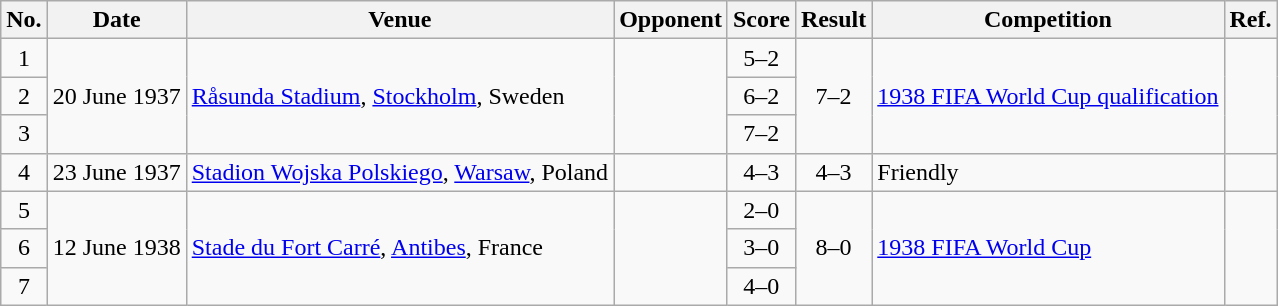<table class="wikitable sortable">
<tr>
<th scope="col">No.</th>
<th scope="col">Date</th>
<th scope="col">Venue</th>
<th scope="col">Opponent</th>
<th scope="col">Score</th>
<th scope="col">Result</th>
<th scope="col">Competition</th>
<th>Ref.</th>
</tr>
<tr>
<td align="center">1</td>
<td rowspan="3">20 June 1937</td>
<td rowspan="3"><a href='#'>Råsunda Stadium</a>, <a href='#'>Stockholm</a>, Sweden</td>
<td rowspan="3"></td>
<td align="center">5–2</td>
<td rowspan="3" align="center">7–2</td>
<td rowspan="3"><a href='#'>1938 FIFA World Cup qualification</a></td>
<td rowspan="3"></td>
</tr>
<tr>
<td align="center">2</td>
<td align="center">6–2</td>
</tr>
<tr>
<td align="center">3</td>
<td align="center">7–2</td>
</tr>
<tr>
<td align="center">4</td>
<td>23 June 1937</td>
<td><a href='#'>Stadion Wojska Polskiego</a>, <a href='#'>Warsaw</a>, Poland</td>
<td></td>
<td align="center">4–3</td>
<td align="center">4–3</td>
<td>Friendly</td>
<td></td>
</tr>
<tr>
<td align="center">5</td>
<td rowspan="3">12 June 1938</td>
<td rowspan="3"><a href='#'>Stade du Fort Carré</a>, <a href='#'>Antibes</a>, France</td>
<td rowspan="3"></td>
<td align="center">2–0</td>
<td rowspan="3" align="center">8–0</td>
<td rowspan="3"><a href='#'>1938 FIFA World Cup</a></td>
<td rowspan="3"></td>
</tr>
<tr>
<td align="center">6</td>
<td align="center">3–0</td>
</tr>
<tr>
<td align="center">7</td>
<td align="center">4–0</td>
</tr>
</table>
